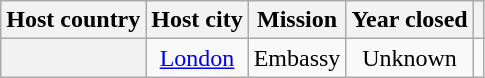<table class="wikitable plainrowheaders" style="text-align:center;">
<tr>
<th scope="col">Host country</th>
<th scope="col">Host city</th>
<th scope="col">Mission</th>
<th scope="col">Year closed</th>
<th scope="col"></th>
</tr>
<tr>
<th scope="row"></th>
<td><a href='#'>London</a></td>
<td>Embassy</td>
<td>Unknown</td>
<td></td>
</tr>
</table>
